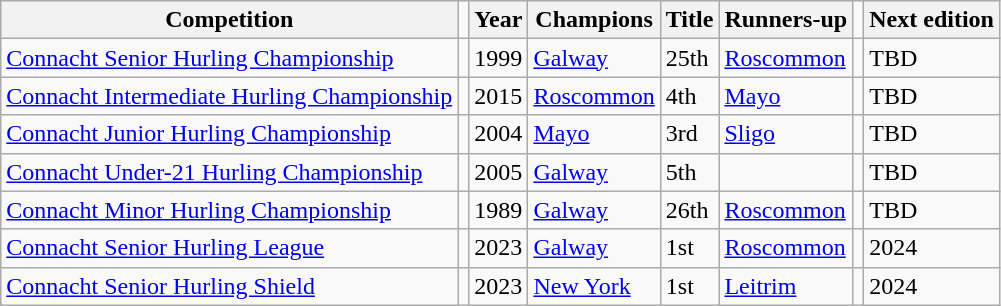<table class="wikitable sortable">
<tr>
<th>Competition</th>
<td></td>
<th>Year</th>
<th>Champions</th>
<th>Title</th>
<th>Runners-up</th>
<td></td>
<th>Next edition</th>
</tr>
<tr>
<td><a href='#'>Connacht Senior Hurling Championship</a></td>
<td></td>
<td>1999</td>
<td> <a href='#'>Galway</a></td>
<td>25th</td>
<td> <a href='#'>Roscommon</a></td>
<td></td>
<td>TBD</td>
</tr>
<tr>
<td><a href='#'>Connacht Intermediate Hurling Championship</a></td>
<td></td>
<td>2015</td>
<td> <a href='#'>Roscommon</a></td>
<td>4th</td>
<td> <a href='#'>Mayo</a></td>
<td></td>
<td>TBD</td>
</tr>
<tr>
<td><a href='#'>Connacht Junior Hurling Championship</a></td>
<td></td>
<td>2004</td>
<td> <a href='#'>Mayo</a></td>
<td>3rd</td>
<td> <a href='#'>Sligo</a></td>
<td></td>
<td>TBD</td>
</tr>
<tr>
<td><a href='#'>Connacht Under-21 Hurling Championship</a></td>
<td></td>
<td>2005</td>
<td> <a href='#'>Galway</a></td>
<td>5th</td>
<td></td>
<td></td>
<td>TBD</td>
</tr>
<tr>
<td><a href='#'>Connacht Minor Hurling Championship</a></td>
<td></td>
<td>1989</td>
<td> <a href='#'>Galway</a></td>
<td>26th</td>
<td> <a href='#'>Roscommon</a></td>
<td></td>
<td>TBD</td>
</tr>
<tr>
<td><a href='#'>Connacht Senior Hurling League</a></td>
<td></td>
<td>2023</td>
<td> <a href='#'>Galway</a></td>
<td>1st</td>
<td> <a href='#'>Roscommon</a></td>
<td></td>
<td>2024</td>
</tr>
<tr>
<td><a href='#'>Connacht Senior Hurling Shield</a></td>
<td></td>
<td>2023</td>
<td> <a href='#'>New York</a></td>
<td>1st</td>
<td> <a href='#'>Leitrim</a></td>
<td></td>
<td>2024</td>
</tr>
</table>
